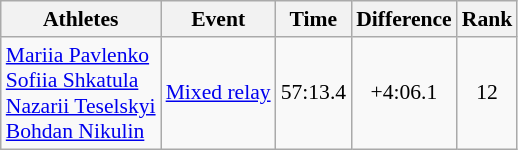<table class="wikitable" style="font-size:90%">
<tr>
<th>Athletes</th>
<th>Event</th>
<th>Time</th>
<th>Difference</th>
<th>Rank</th>
</tr>
<tr align="center">
<td align="left"><a href='#'>Mariia Pavlenko</a><br><a href='#'>Sofiia Shkatula</a><br><a href='#'>Nazarii Teselskyi</a><br><a href='#'>Bohdan Nikulin</a></td>
<td align="left"><a href='#'>Mixed relay</a></td>
<td>57:13.4</td>
<td>+4:06.1</td>
<td>12</td>
</tr>
</table>
